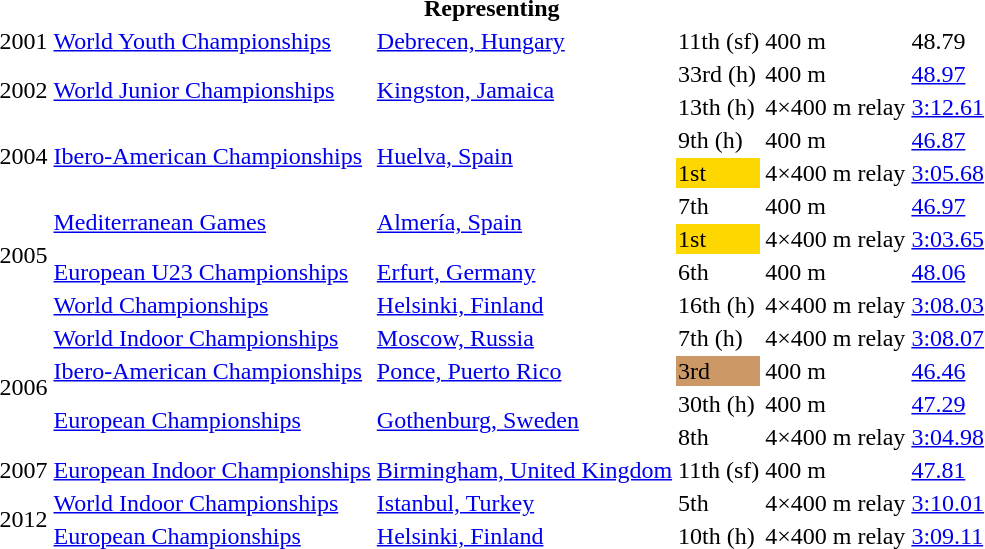<table>
<tr>
<th colspan="6">Representing </th>
</tr>
<tr>
<td>2001</td>
<td><a href='#'>World Youth Championships</a></td>
<td><a href='#'>Debrecen, Hungary</a></td>
<td>11th (sf)</td>
<td>400 m</td>
<td>48.79</td>
</tr>
<tr>
<td rowspan=2>2002</td>
<td rowspan=2><a href='#'>World Junior Championships</a></td>
<td rowspan=2><a href='#'>Kingston, Jamaica</a></td>
<td>33rd (h)</td>
<td>400 m</td>
<td><a href='#'>48.97</a></td>
</tr>
<tr>
<td>13th (h)</td>
<td>4×400 m relay</td>
<td><a href='#'>3:12.61</a></td>
</tr>
<tr>
<td rowspan=2>2004</td>
<td rowspan=2><a href='#'>Ibero-American Championships</a></td>
<td rowspan=2><a href='#'>Huelva, Spain</a></td>
<td>9th (h)</td>
<td>400 m</td>
<td><a href='#'>46.87</a></td>
</tr>
<tr>
<td bgcolor=gold>1st</td>
<td>4×400 m relay</td>
<td><a href='#'>3:05.68</a></td>
</tr>
<tr>
<td rowspan=4>2005</td>
<td rowspan=2><a href='#'>Mediterranean Games</a></td>
<td rowspan=2><a href='#'>Almería, Spain</a></td>
<td>7th</td>
<td>400 m</td>
<td><a href='#'>46.97</a></td>
</tr>
<tr>
<td bgcolor=gold>1st</td>
<td>4×400 m relay</td>
<td><a href='#'>3:03.65</a></td>
</tr>
<tr>
<td><a href='#'>European U23 Championships</a></td>
<td><a href='#'>Erfurt, Germany</a></td>
<td>6th</td>
<td>400 m</td>
<td><a href='#'>48.06</a></td>
</tr>
<tr>
<td><a href='#'>World Championships</a></td>
<td><a href='#'>Helsinki, Finland</a></td>
<td>16th (h)</td>
<td>4×400 m relay</td>
<td><a href='#'>3:08.03</a></td>
</tr>
<tr>
<td rowspan=4>2006</td>
<td><a href='#'>World Indoor Championships</a></td>
<td><a href='#'>Moscow, Russia</a></td>
<td>7th (h)</td>
<td>4×400 m relay</td>
<td><a href='#'>3:08.07</a></td>
</tr>
<tr>
<td><a href='#'>Ibero-American Championships</a></td>
<td><a href='#'>Ponce, Puerto Rico</a></td>
<td bgcolor="cc9966">3rd</td>
<td>400 m</td>
<td><a href='#'>46.46</a></td>
</tr>
<tr>
<td rowspan=2><a href='#'>European Championships</a></td>
<td rowspan=2><a href='#'>Gothenburg, Sweden</a></td>
<td>30th (h)</td>
<td>400 m</td>
<td><a href='#'>47.29</a></td>
</tr>
<tr>
<td>8th</td>
<td>4×400 m relay</td>
<td><a href='#'>3:04.98</a></td>
</tr>
<tr>
<td>2007</td>
<td><a href='#'>European Indoor Championships</a></td>
<td><a href='#'>Birmingham, United Kingdom</a></td>
<td>11th (sf)</td>
<td>400 m</td>
<td><a href='#'>47.81</a></td>
</tr>
<tr>
<td rowspan=2>2012</td>
<td><a href='#'>World Indoor Championships</a></td>
<td><a href='#'>Istanbul, Turkey</a></td>
<td>5th</td>
<td>4×400 m relay</td>
<td><a href='#'>3:10.01</a></td>
</tr>
<tr>
<td><a href='#'>European Championships</a></td>
<td><a href='#'>Helsinki, Finland</a></td>
<td>10th (h)</td>
<td>4×400 m relay</td>
<td><a href='#'>3:09.11</a></td>
</tr>
</table>
